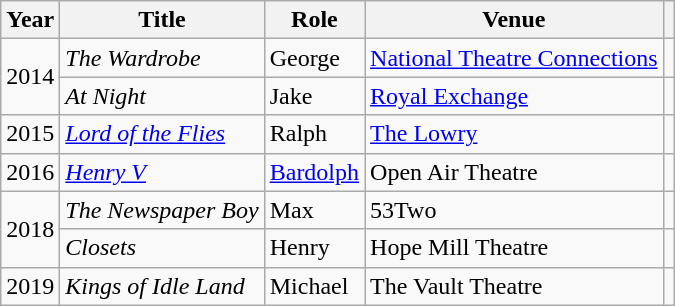<table class="wikitable">
<tr>
<th>Year</th>
<th>Title</th>
<th>Role</th>
<th>Venue</th>
<th></th>
</tr>
<tr>
<td rowspan="2">2014</td>
<td><em>The Wardrobe</em></td>
<td>George</td>
<td><a href='#'>National Theatre Connections</a></td>
<td align="center"></td>
</tr>
<tr>
<td><em>At Night</em></td>
<td>Jake</td>
<td><a href='#'>Royal Exchange</a></td>
<td align="center"></td>
</tr>
<tr>
<td>2015</td>
<td><em><a href='#'>Lord of the Flies</a></em></td>
<td>Ralph</td>
<td><a href='#'>The Lowry</a></td>
<td align="center"></td>
</tr>
<tr>
<td>2016</td>
<td><em><a href='#'>Henry V</a></em></td>
<td><a href='#'>Bardolph</a></td>
<td>Open Air Theatre</td>
<td align="center"></td>
</tr>
<tr>
<td rowspan="2">2018</td>
<td><em>The Newspaper Boy</em></td>
<td>Max</td>
<td>53Two</td>
<td align="center"></td>
</tr>
<tr>
<td><em>Closets</em></td>
<td>Henry</td>
<td>Hope Mill Theatre</td>
<td align="center"></td>
</tr>
<tr>
<td>2019</td>
<td><em>Kings of Idle Land</em></td>
<td>Michael</td>
<td>The Vault Theatre</td>
<td align="center"></td>
</tr>
</table>
